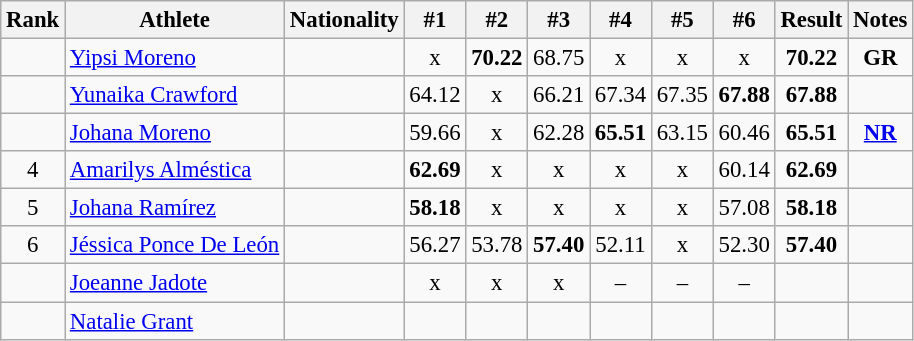<table class="wikitable sortable" style="text-align:center;font-size:95%">
<tr>
<th>Rank</th>
<th>Athlete</th>
<th>Nationality</th>
<th>#1</th>
<th>#2</th>
<th>#3</th>
<th>#4</th>
<th>#5</th>
<th>#6</th>
<th>Result</th>
<th>Notes</th>
</tr>
<tr>
<td></td>
<td align="left"><a href='#'>Yipsi Moreno</a></td>
<td align=left></td>
<td>x</td>
<td><strong>70.22</strong></td>
<td>68.75</td>
<td>x</td>
<td>x</td>
<td>x</td>
<td><strong>70.22</strong></td>
<td><strong>GR</strong></td>
</tr>
<tr>
<td></td>
<td align="left"><a href='#'>Yunaika Crawford</a></td>
<td align=left></td>
<td>64.12</td>
<td>x</td>
<td>66.21</td>
<td>67.34</td>
<td>67.35</td>
<td><strong>67.88</strong></td>
<td><strong>67.88</strong></td>
<td></td>
</tr>
<tr>
<td></td>
<td align="left"><a href='#'>Johana Moreno</a></td>
<td align=left></td>
<td>59.66</td>
<td>x</td>
<td>62.28</td>
<td><strong>65.51</strong></td>
<td>63.15</td>
<td>60.46</td>
<td><strong>65.51</strong></td>
<td><strong><a href='#'>NR</a></strong></td>
</tr>
<tr>
<td>4</td>
<td align="left"><a href='#'>Amarilys Alméstica</a></td>
<td align=left></td>
<td><strong>62.69</strong></td>
<td>x</td>
<td>x</td>
<td>x</td>
<td>x</td>
<td>60.14</td>
<td><strong>62.69</strong></td>
<td></td>
</tr>
<tr>
<td>5</td>
<td align="left"><a href='#'>Johana Ramírez</a></td>
<td align=left></td>
<td><strong>58.18</strong></td>
<td>x</td>
<td>x</td>
<td>x</td>
<td>x</td>
<td>57.08</td>
<td><strong>58.18</strong></td>
<td></td>
</tr>
<tr>
<td>6</td>
<td align="left"><a href='#'>Jéssica Ponce De León</a></td>
<td align=left></td>
<td>56.27</td>
<td>53.78</td>
<td><strong>57.40</strong></td>
<td>52.11</td>
<td>x</td>
<td>52.30</td>
<td><strong>57.40</strong></td>
<td></td>
</tr>
<tr>
<td></td>
<td align="left"><a href='#'>Joeanne Jadote</a></td>
<td align=left></td>
<td>x</td>
<td>x</td>
<td>x</td>
<td>–</td>
<td>–</td>
<td>–</td>
<td><strong></strong></td>
<td></td>
</tr>
<tr>
<td></td>
<td align="left"><a href='#'>Natalie Grant</a></td>
<td align=left></td>
<td></td>
<td></td>
<td></td>
<td></td>
<td></td>
<td></td>
<td><strong></strong></td>
<td></td>
</tr>
</table>
